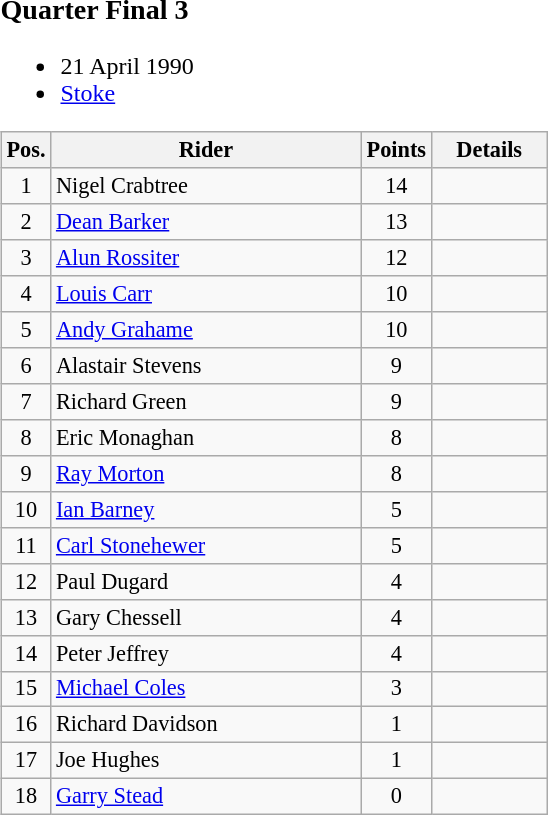<table width=100%>
<tr>
<td width=50% valign=top><br><h3>Quarter Final 3</h3><ul><li>21 April 1990</li><li> <a href='#'>Stoke</a></li></ul><table class=wikitable style="font-size:93%;">
<tr>
<th width=25px>Pos.</th>
<th width=200px>Rider</th>
<th width=40px>Points</th>
<th width=70px>Details</th>
</tr>
<tr align=center >
<td>1</td>
<td align=left>Nigel Crabtree</td>
<td>14</td>
<td></td>
</tr>
<tr align=center >
<td>2</td>
<td align=left><a href='#'>Dean Barker</a></td>
<td>13</td>
<td></td>
</tr>
<tr align=center >
<td>3</td>
<td align=left><a href='#'>Alun Rossiter</a></td>
<td>12</td>
<td></td>
</tr>
<tr align=center  >
<td>4</td>
<td align=left><a href='#'>Louis Carr</a></td>
<td>10</td>
<td></td>
</tr>
<tr align=center >
<td>5</td>
<td align=left><a href='#'>Andy Grahame</a></td>
<td>10</td>
<td></td>
</tr>
<tr align=center>
<td>6</td>
<td align=left>Alastair Stevens</td>
<td>9</td>
<td></td>
</tr>
<tr align=center>
<td>7</td>
<td align=left>Richard Green</td>
<td>9</td>
<td></td>
</tr>
<tr align=center>
<td>8</td>
<td align=left>Eric Monaghan</td>
<td>8</td>
<td></td>
</tr>
<tr align=center>
<td>9</td>
<td align=left><a href='#'>Ray Morton</a></td>
<td>8</td>
<td></td>
</tr>
<tr align=center>
<td>10</td>
<td align=left><a href='#'>Ian Barney</a></td>
<td>5</td>
<td></td>
</tr>
<tr align=center>
<td>11</td>
<td align=left><a href='#'>Carl Stonehewer</a></td>
<td>5</td>
<td></td>
</tr>
<tr align=center>
<td>12</td>
<td align=left>Paul Dugard</td>
<td>4</td>
<td></td>
</tr>
<tr align=center>
<td>13</td>
<td align=left>Gary Chessell</td>
<td>4</td>
<td></td>
</tr>
<tr align=center>
<td>14</td>
<td align=left>Peter Jeffrey</td>
<td>4</td>
<td></td>
</tr>
<tr align=center>
<td>15</td>
<td align=left><a href='#'>Michael Coles</a></td>
<td>3</td>
<td></td>
</tr>
<tr align=center>
<td>16</td>
<td align=left>Richard Davidson</td>
<td>1</td>
<td></td>
</tr>
<tr align=center>
<td>17</td>
<td align=left>Joe Hughes</td>
<td>1</td>
<td></td>
</tr>
<tr align=center>
<td>18</td>
<td align=left><a href='#'>Garry Stead</a></td>
<td>0</td>
<td></td>
</tr>
</table>
</td>
</tr>
<tr>
<td valign=top></td>
</tr>
</table>
